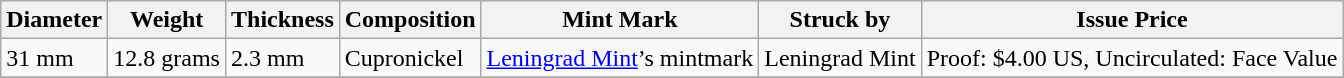<table class="wikitable">
<tr>
<th>Diameter</th>
<th>Weight</th>
<th>Thickness</th>
<th>Composition</th>
<th>Mint Mark</th>
<th>Struck by</th>
<th>Issue Price</th>
</tr>
<tr>
<td>31 mm</td>
<td>12.8 grams</td>
<td>2.3 mm</td>
<td>Cupronickel</td>
<td><a href='#'>Leningrad Mint</a>’s mintmark</td>
<td>Leningrad Mint</td>
<td>Proof: $4.00 US, Uncirculated: Face Value</td>
</tr>
<tr>
</tr>
</table>
